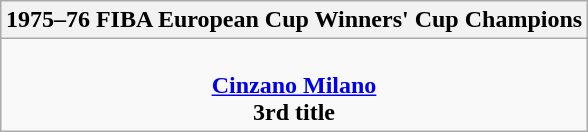<table class=wikitable style="text-align:center; margin:auto">
<tr>
<th>1975–76 FIBA European Cup Winners' Cup Champions</th>
</tr>
<tr>
<td><br> <strong><a href='#'>Cinzano Milano</a></strong> <br> <strong>3rd title</strong></td>
</tr>
</table>
